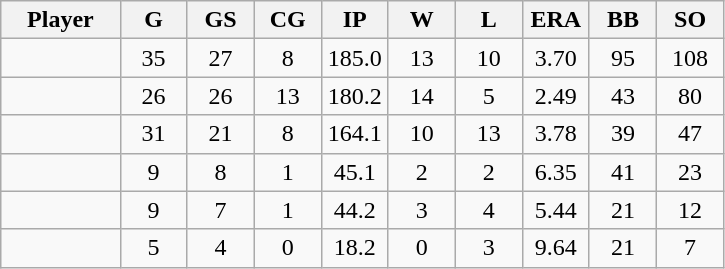<table class="wikitable sortable">
<tr>
<th bgcolor="#DDDDFF" width="16%">Player</th>
<th bgcolor="#DDDDFF" width="9%">G</th>
<th bgcolor="#DDDDFF" width="9%">GS</th>
<th bgcolor="#DDDDFF" width="9%">CG</th>
<th bgcolor="#DDDDFF" width="9%">IP</th>
<th bgcolor="#DDDDFF" width="9%">W</th>
<th bgcolor="#DDDDFF" width="9%">L</th>
<th bgcolor="#DDDDFF" width="9%">ERA</th>
<th bgcolor="#DDDDFF" width="9%">BB</th>
<th bgcolor="#DDDDFF" width="9%">SO</th>
</tr>
<tr align="center">
<td></td>
<td>35</td>
<td>27</td>
<td>8</td>
<td>185.0</td>
<td>13</td>
<td>10</td>
<td>3.70</td>
<td>95</td>
<td>108</td>
</tr>
<tr align="center">
<td></td>
<td>26</td>
<td>26</td>
<td>13</td>
<td>180.2</td>
<td>14</td>
<td>5</td>
<td>2.49</td>
<td>43</td>
<td>80</td>
</tr>
<tr align="center">
<td></td>
<td>31</td>
<td>21</td>
<td>8</td>
<td>164.1</td>
<td>10</td>
<td>13</td>
<td>3.78</td>
<td>39</td>
<td>47</td>
</tr>
<tr align="center">
<td></td>
<td>9</td>
<td>8</td>
<td>1</td>
<td>45.1</td>
<td>2</td>
<td>2</td>
<td>6.35</td>
<td>41</td>
<td>23</td>
</tr>
<tr align="center">
<td></td>
<td>9</td>
<td>7</td>
<td>1</td>
<td>44.2</td>
<td>3</td>
<td>4</td>
<td>5.44</td>
<td>21</td>
<td>12</td>
</tr>
<tr align="center">
<td></td>
<td>5</td>
<td>4</td>
<td>0</td>
<td>18.2</td>
<td>0</td>
<td>3</td>
<td>9.64</td>
<td>21</td>
<td>7</td>
</tr>
</table>
